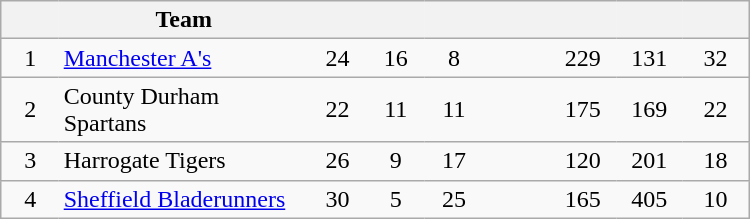<table class=wikitable width=500 style="text-align:center">
<tr>
<th width="7%" style="border-right-style:hidden"></th>
<th width="30%" style="border-right-style:hidden;border-left-style:hidden">Team</th>
<th width="7%" style="border-right-style:hidden;border-left-style:hidden"></th>
<th width="7%" style="border-right-style:hidden;border-left-style:hidden"></th>
<th width="7%" style="border-right-style:hidden;border-left-style:hidden"></th>
<th width="8%" style="border-right-style:hidden;border-left-style:hidden"></th>
<th width="8%" style="border-right-style:hidden;border-left-style:hidden"></th>
<th width="8%" style="border-right-style:hidden;border-left-style:hidden"></th>
<th width="8%" style="border-left-style:hidden"></th>
</tr>
<tr>
<td style="border-right-style:hidden">1</td>
<td align=left style="border-right-style:hidden;border-left-style:hidden"><a href='#'>Manchester A's</a></td>
<td style="border-right-style:hidden;border-left-style:hidden">24</td>
<td style="border-right-style:hidden;border-left-style:hidden">16</td>
<td style="border-right-style:hidden;border-left-style:hidden">8</td>
<td style="border-right-style:hidden;border-left-style:hidden"></td>
<td style="border-right-style:hidden;border-left-style:hidden">229</td>
<td style="border-right-style:hidden;border-left-style:hidden">131</td>
<td style="border-left-style:hidden">32</td>
</tr>
<tr>
<td style="border-right-style:hidden">2</td>
<td align=left style="border-right-style:hidden;border-left-style:hidden">County Durham Spartans</td>
<td style="border-right-style:hidden;border-left-style:hidden">22</td>
<td style="border-right-style:hidden;border-left-style:hidden">11</td>
<td style="border-right-style:hidden;border-left-style:hidden">11</td>
<td style="border-right-style:hidden;border-left-style:hidden"></td>
<td style="border-right-style:hidden;border-left-style:hidden">175</td>
<td style="border-right-style:hidden;border-left-style:hidden">169</td>
<td style="border-left-style:hidden">22</td>
</tr>
<tr>
<td style="border-right-style:hidden">3</td>
<td align=left style="border-right-style:hidden;border-left-style:hidden">Harrogate Tigers</td>
<td style="border-right-style:hidden;border-left-style:hidden">26</td>
<td style="border-right-style:hidden;border-left-style:hidden">9</td>
<td style="border-right-style:hidden;border-left-style:hidden">17</td>
<td style="border-right-style:hidden;border-left-style:hidden"></td>
<td style="border-right-style:hidden;border-left-style:hidden">120</td>
<td style="border-right-style:hidden;border-left-style:hidden">201</td>
<td style="border-left-style:hidden">18</td>
</tr>
<tr>
<td style="border-right-style:hidden">4</td>
<td align=left style="border-right-style:hidden;border-left-style:hidden"><a href='#'>Sheffield Bladerunners</a></td>
<td style="border-right-style:hidden;border-left-style:hidden">30</td>
<td style="border-right-style:hidden;border-left-style:hidden">5</td>
<td style="border-right-style:hidden;border-left-style:hidden">25</td>
<td style="border-right-style:hidden;border-left-style:hidden"></td>
<td style="border-right-style:hidden;border-left-style:hidden">165</td>
<td style="border-right-style:hidden;border-left-style:hidden">405</td>
<td style="border-left-style:hidden">10</td>
</tr>
</table>
